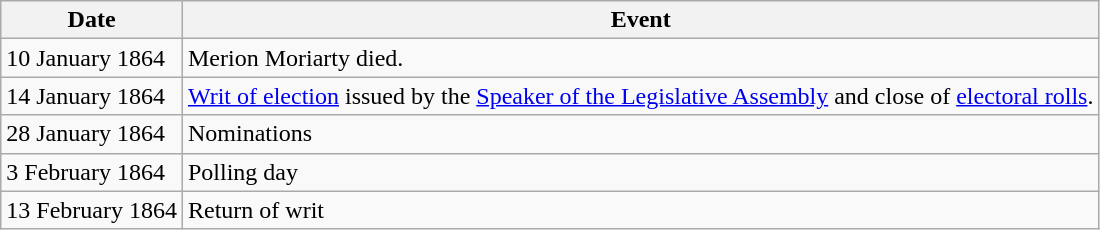<table class="wikitable">
<tr>
<th>Date</th>
<th>Event</th>
</tr>
<tr>
<td>10 January 1864</td>
<td>Merion Moriarty died.</td>
</tr>
<tr>
<td>14 January 1864</td>
<td><a href='#'>Writ of election</a> issued by the <a href='#'>Speaker of the Legislative Assembly</a> and close of <a href='#'>electoral rolls</a>.</td>
</tr>
<tr>
<td>28 January 1864</td>
<td>Nominations</td>
</tr>
<tr>
<td>3 February 1864</td>
<td>Polling day</td>
</tr>
<tr>
<td>13 February 1864</td>
<td>Return of writ</td>
</tr>
</table>
